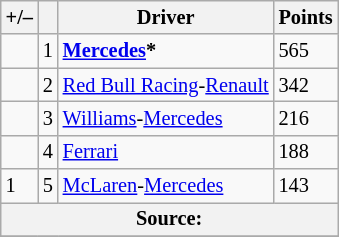<table class=wikitable style="font-size:85%">
<tr>
<th scope="col">+/–</th>
<th scope="col"></th>
<th scope="col">Driver</th>
<th scope="col">Points</th>
</tr>
<tr>
<td></td>
<td align="center">1</td>
<td> <strong><a href='#'>Mercedes</a>*</strong></td>
<td>565</td>
</tr>
<tr>
<td></td>
<td align="center">2</td>
<td> <a href='#'>Red Bull Racing</a>-<a href='#'>Renault</a></td>
<td>342</td>
</tr>
<tr>
<td></td>
<td align="center">3</td>
<td> <a href='#'>Williams</a>-<a href='#'>Mercedes</a></td>
<td>216</td>
</tr>
<tr>
<td></td>
<td align="center">4</td>
<td> <a href='#'>Ferrari</a></td>
<td>188</td>
</tr>
<tr>
<td> 1</td>
<td align="center">5</td>
<td> <a href='#'>McLaren</a>-<a href='#'>Mercedes</a></td>
<td>143</td>
</tr>
<tr>
<th colspan="4">Source:</th>
</tr>
<tr>
</tr>
</table>
